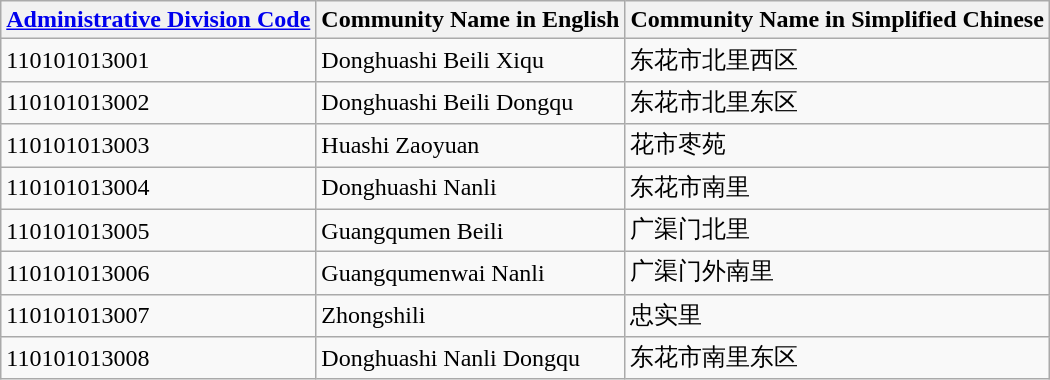<table class="wikitable sortable">
<tr>
<th><a href='#'>Administrative Division Code</a></th>
<th>Community Name in English</th>
<th>Community Name in Simplified Chinese</th>
</tr>
<tr>
<td>110101013001</td>
<td>Donghuashi Beili Xiqu</td>
<td>东花市北里西区</td>
</tr>
<tr>
<td>110101013002</td>
<td>Donghuashi Beili Dongqu</td>
<td>东花市北里东区</td>
</tr>
<tr>
<td>110101013003</td>
<td>Huashi Zaoyuan</td>
<td>花市枣苑</td>
</tr>
<tr>
<td>110101013004</td>
<td>Donghuashi Nanli</td>
<td>东花市南里</td>
</tr>
<tr>
<td>110101013005</td>
<td>Guangqumen Beili</td>
<td>广渠门北里</td>
</tr>
<tr>
<td>110101013006</td>
<td>Guangqumenwai Nanli</td>
<td>广渠门外南里</td>
</tr>
<tr>
<td>110101013007</td>
<td>Zhongshili</td>
<td>忠实里</td>
</tr>
<tr>
<td>110101013008</td>
<td>Donghuashi Nanli Dongqu</td>
<td>东花市南里东区</td>
</tr>
</table>
